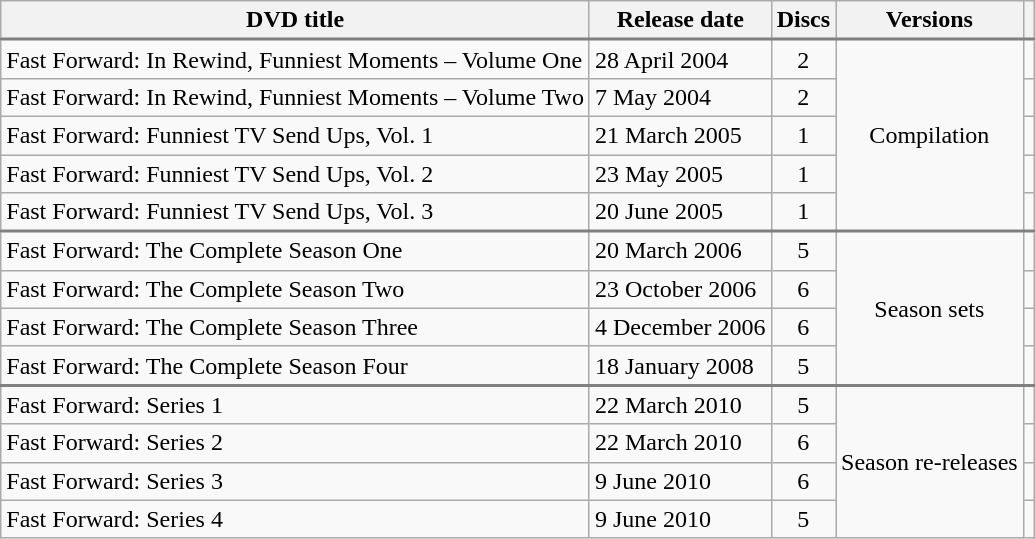<table class="wikitable">
<tr>
<th>DVD title</th>
<th>Release date</th>
<th>Discs</th>
<th>Versions</th>
<th></th>
</tr>
<tr style="border-top:2px solid gray;">
<td>Fast Forward: In Rewind, Funniest Moments – Volume One</td>
<td>28 April 2004</td>
<td align="center">2</td>
<td align="center" rowspan="5">Compilation</td>
<td align="center"></td>
</tr>
<tr>
<td>Fast Forward: In Rewind, Funniest Moments – Volume Two</td>
<td>7 May 2004</td>
<td align="center">2</td>
<td align="center"></td>
</tr>
<tr>
<td>Fast Forward: Funniest TV Send Ups, Vol. 1</td>
<td>21 March 2005</td>
<td align="center">1</td>
<td align="center"></td>
</tr>
<tr>
<td>Fast Forward: Funniest TV Send Ups, Vol. 2</td>
<td>23 May 2005</td>
<td align="center">1</td>
<td align="center"></td>
</tr>
<tr>
<td>Fast Forward: Funniest TV Send Ups, Vol. 3</td>
<td>20 June 2005</td>
<td align="center">1</td>
<td align="center"></td>
</tr>
<tr style="border-top:2px solid gray;">
<td>Fast Forward: The Complete Season One</td>
<td>20 March 2006</td>
<td align="center">5</td>
<td align="center" rowspan="4">Season sets</td>
<td align="center"></td>
</tr>
<tr>
<td>Fast Forward: The Complete Season Two</td>
<td>23 October 2006</td>
<td align="center">6</td>
<td align="center"></td>
</tr>
<tr>
<td>Fast Forward: The Complete Season Three</td>
<td>4 December 2006</td>
<td align="center">6</td>
<td align="center"></td>
</tr>
<tr>
<td>Fast Forward: The Complete Season Four</td>
<td>18 January 2008</td>
<td align="center">5</td>
<td align="center"></td>
</tr>
<tr style="border-top:2px solid gray;">
<td>Fast Forward: Series 1</td>
<td>22 March 2010</td>
<td align="center">5</td>
<td align="center" rowspan="4">Season re-releases</td>
<td align="center"></td>
</tr>
<tr>
<td>Fast Forward: Series 2</td>
<td>22 March 2010</td>
<td align="center">6</td>
<td align="center"></td>
</tr>
<tr>
<td>Fast Forward: Series 3</td>
<td>9 June 2010</td>
<td align="center">6</td>
<td align="center"></td>
</tr>
<tr>
<td>Fast Forward: Series 4</td>
<td>9 June 2010</td>
<td align="center">5</td>
<td align="center"></td>
</tr>
</table>
